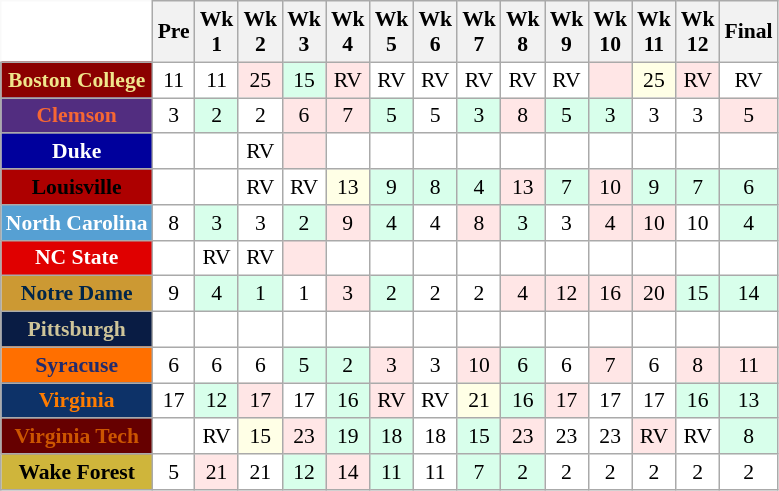<table class="wikitable" style="white-space:nowrap;font-size:90%;">
<tr>
<th style="background:white; border-top-style:hidden; border-left-style:hidden;"> </th>
<th>Pre</th>
<th>Wk<br>1</th>
<th>Wk<br>2</th>
<th>Wk<br>3</th>
<th>Wk<br>4</th>
<th>Wk<br>5</th>
<th>Wk<br>6</th>
<th>Wk<br>7</th>
<th>Wk<br>8</th>
<th>Wk<br>9</th>
<th>Wk<br>10</th>
<th>Wk<br>11</th>
<th>Wk<br>12</th>
<th>Final</th>
</tr>
<tr style="text-align:center;">
<th style="background:#8B0000; color:#F0E68C;">Boston College</th>
<td style="background:#FFF;"> 11</td>
<td style="background:#FFF;"> 11</td>
<td style="background:#FFE6E6;"> 25</td>
<td style="background:#D8FFEB;"> 15</td>
<td style="background:#FFE6E6;"> RV</td>
<td style="background:#FFF;"> RV</td>
<td style="background:#FFF;"> RV</td>
<td style="background:#FFF;"> RV</td>
<td style="background:#FFF;"> RV</td>
<td style="background:#FFF;"> RV</td>
<td style="background:#FFE6E6;"></td>
<td style="background:#FFFFE6;"> 25</td>
<td style="background:#FFE6E6;"> RV</td>
<td style="background:#FFF;"> RV</td>
</tr>
<tr style="text-align:center;">
<th style="background:#522D80; color:#F66733;">Clemson</th>
<td style="background:#FFF;"> 3</td>
<td style="background:#D8FFEB;"> 2</td>
<td style="background:#FFF;"> 2</td>
<td style="background:#FFE6E6;"> 6</td>
<td style="background:#FFE6E6;"> 7</td>
<td style="background:#D8FFEB;"> 5</td>
<td style="background:#FFF;"> 5</td>
<td style="background:#D8FFEB;"> 3</td>
<td style="background:#FFE6E6;"> 8</td>
<td style="background:#D8FFEB;"> 5</td>
<td style="background:#D8FFEB;"> 3</td>
<td style="background:#FFF;"> 3</td>
<td style="background:#FFF;"> 3</td>
<td style="background:#FFE6E6;"> 5</td>
</tr>
<tr style="text-align:center;">
<th style="background:#00009C; color:white;">Duke</th>
<td style="background:#FFF;"></td>
<td style="background:#FFF;"></td>
<td style="background:#FFF;"> RV</td>
<td style="background:#FFE6E6;"></td>
<td style="background:#FFF;"></td>
<td style="background:#FFF;"></td>
<td style="background:#FFF;"></td>
<td style="background:#FFF;"></td>
<td style="background:#FFF;"></td>
<td style="background:#FFF;"></td>
<td style="background:#FFF;"></td>
<td style="background:#FFF;"></td>
<td style="background:#FFF;"></td>
<td style="background:#FFF;"></td>
</tr>
<tr style="text-align:center;">
<th style="background:#AD0000; color:#000000;">Louisville</th>
<td style="background:#FFF;"></td>
<td style="background:#FFF;"></td>
<td style="background:#FFF;"> RV</td>
<td style="background:#FFF;"> RV</td>
<td style="background:#FFFFE6;"> 13</td>
<td style="background:#D8FFEB;"> 9</td>
<td style="background:#D8FFEB;"> 8</td>
<td style="background:#D8FFEB;"> 4</td>
<td style="background:#FFE6E6;"> 13</td>
<td style="background:#D8FFEB;"> 7</td>
<td style="background:#FFE6E6;"> 10</td>
<td style="background:#D8FFEB;"> 9</td>
<td style="background:#D8FFEB;"> 7</td>
<td style="background:#D8FFEB;"> 6</td>
</tr>
<tr style="text-align:center;">
<th style="background:#56A0D3; color:white;">North Carolina</th>
<td style="background:#FFF;"> 8</td>
<td style="background:#D8FFEB;"> 3</td>
<td style="background:#FFF;"> 3</td>
<td style="background:#D8FFEB;"> 2</td>
<td style="background:#FFE6E6;"> 9</td>
<td style="background:#D8FFEB;"> 4</td>
<td style="background:#FFF;"> 4</td>
<td style="background:#FFE6E6;"> 8</td>
<td style="background:#D8FFEB;"> 3</td>
<td style="background:#FFF;"> 3</td>
<td style="background:#FFE6E6;"> 4</td>
<td style="background:#FFE6E6;"> 10</td>
<td style="background:#FFF;"> 10</td>
<td style="background:#D8FFEB;"> 4</td>
</tr>
<tr style="text-align:center;">
<th style="background:#E00000; color:white;">NC State</th>
<td style="background:#FFF;"></td>
<td style="background:#FFF;"> RV</td>
<td style="background:#FFF;"> RV</td>
<td style="background:#FFE6E6;"></td>
<td style="background:#FFF;"></td>
<td style="background:#FFF;"></td>
<td style="background:#FFF;"></td>
<td style="background:#FFF;"></td>
<td style="background:#FFF;"></td>
<td style="background:#FFF;"></td>
<td style="background:#FFF;"></td>
<td style="background:#FFF;"></td>
<td style="background:#FFF;"></td>
<td style="background:#FFF;"></td>
</tr>
<tr style="text-align:center;">
<th style="background:#CC9933; color:#002649;">Notre Dame</th>
<td style="background:#FFF;"> 9</td>
<td style="background:#D8FFEB;"> 4</td>
<td style="background:#D8FFEB;"> 1</td>
<td style="background:#FFF;"> 1</td>
<td style="background:#FFE6E6;"> 3</td>
<td style="background:#D8FFEB;"> 2</td>
<td style="background:#FFF;"> 2</td>
<td style="background:#FFF;"> 2</td>
<td style="background:#FFE6E6;"> 4</td>
<td style="background:#FFE6E6;"> 12</td>
<td style="background:#FFE6E6;"> 16</td>
<td style="background:#FFE6E6;"> 20</td>
<td style="background:#D8FFEB;"> 15</td>
<td style="background:#D8FFEB;"> 14</td>
</tr>
<tr style="text-align:center;">
<th style="background:#091C44; color:#CEC499;">Pittsburgh</th>
<td style="background:#FFF;"></td>
<td style="background:#FFF;"></td>
<td style="background:#FFF;"></td>
<td style="background:#FFF;"></td>
<td style="background:#FFF;"></td>
<td style="background:#FFF;"></td>
<td style="background:#FFF;"></td>
<td style="background:#FFF;"></td>
<td style="background:#FFF;"></td>
<td style="background:#FFF;"></td>
<td style="background:#FFF;"></td>
<td style="background:#FFF;"></td>
<td style="background:#FFF;"></td>
<td style="background:#FFF;"></td>
</tr>
<tr style="text-align:center;">
<th style="background:#FF6F00; color:#212B6D;">Syracuse</th>
<td style="background:#FFF;"> 6</td>
<td style="background:#FFF;"> 6</td>
<td style="background:#FFF;"> 6</td>
<td style="background:#D8FFEB;"> 5</td>
<td style="background:#D8FFEB;"> 2</td>
<td style="background:#FFE6E6;"> 3</td>
<td style="background:#FFF;"> 3</td>
<td style="background:#FFE6E6;"> 10</td>
<td style="background:#D8FFEB;"> 6</td>
<td style="background:#FFF;"> 6</td>
<td style="background:#FFE6E6;"> 7</td>
<td style="background:#FFF;"> 6</td>
<td style="background:#FFE6E6;"> 8</td>
<td style="background:#FFE6E6;"> 11</td>
</tr>
<tr style="text-align:center;">
<th style="background:#0D3268; color:#FF7C00;">Virginia</th>
<td style="background:#FFF;"> 17</td>
<td style="background:#D8FFEB;"> 12</td>
<td style="background:#FFE6E6;"> 17</td>
<td style="background:#FFF;"> 17</td>
<td style="background:#D8FFEB;"> 16</td>
<td style="background:#FFE6E6;"> RV</td>
<td style="background:#FFF;"> RV</td>
<td style="background:#FFFFE6;"> 21</td>
<td style="background:#D8FFEB;"> 16</td>
<td style="background:#FFE6E6;"> 17</td>
<td style="background:#FFF;"> 17</td>
<td style="background:#FFF;"> 17</td>
<td style="background:#D8FFEB;"> 16</td>
<td style="background:#D8FFEB;"> 13</td>
</tr>
<tr style="text-align:center;">
<th style="background:#660000; color:#CC5500;">Virginia Tech</th>
<td style="background:#FFF;"></td>
<td style="background:#FFF;"> RV</td>
<td style="background:#FFFFE6;"> 15</td>
<td style="background:#FFE6E6;"> 23</td>
<td style="background:#D8FFEB;"> 19</td>
<td style="background:#D8FFEB;"> 18</td>
<td style="background:#FFF;"> 18</td>
<td style="background:#D8FFEB;"> 15</td>
<td style="background:#FFE6E6;"> 23</td>
<td style="background:#FFF;"> 23</td>
<td style="background:#FFF;"> 23</td>
<td style="background:#FFE6E6;"> RV</td>
<td style="background:#FFF;"> RV</td>
<td style="background:#D8FFEB;"> 8</td>
</tr>
<tr style="text-align:center;">
<th style="background:#CFB53B; color:black;">Wake Forest</th>
<td style="background:#FFF;"> 5</td>
<td style="background:#FFE6E6;"> 21</td>
<td style="background:#FFF;"> 21</td>
<td style="background:#D8FFEB;"> 12</td>
<td style="background:#FFE6E6;"> 14</td>
<td style="background:#D8FFEB;"> 11</td>
<td style="background:#FFF;"> 11</td>
<td style="background:#D8FFEB;"> 7</td>
<td style="background:#D8FFEB;"> 2</td>
<td style="background:#FFF;"> 2</td>
<td style="background:#FFF;"> 2</td>
<td style="background:#FFF;"> 2</td>
<td style="background:#FFF;"> 2</td>
<td style="background:#FFF;"> 2</td>
</tr>
</table>
